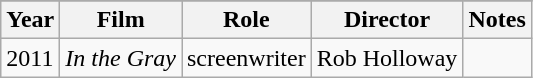<table class="wikitable" style="font-size:100%;" ;>
<tr style="text-align:center;">
</tr>
<tr>
<th>Year</th>
<th>Film</th>
<th>Role</th>
<th>Director</th>
<th>Notes</th>
</tr>
<tr>
<td>2011</td>
<td><em>In the Gray</em></td>
<td>screenwriter</td>
<td>Rob Holloway</td>
<td></td>
</tr>
</table>
